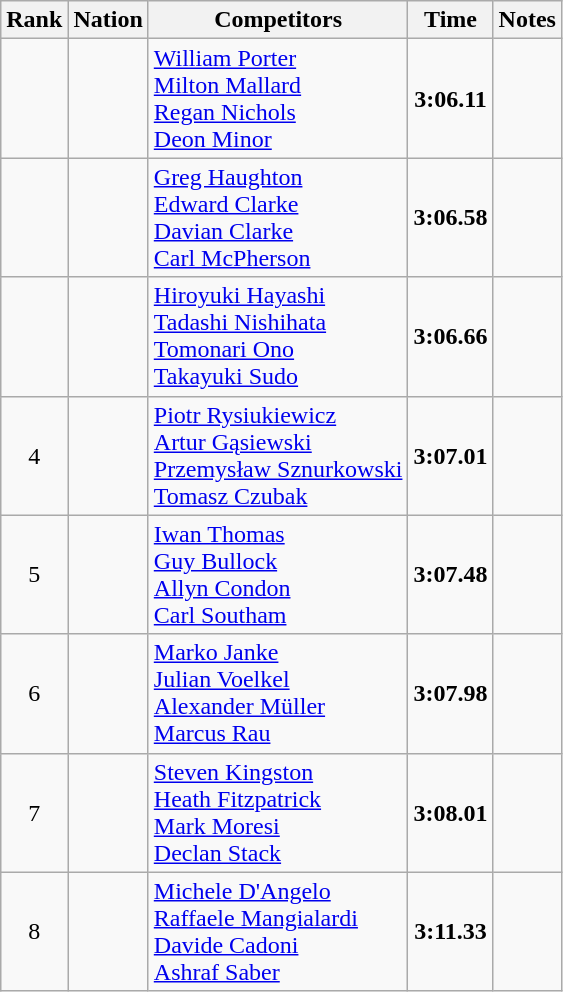<table class="wikitable sortable" style="text-align:center">
<tr>
<th>Rank</th>
<th>Nation</th>
<th>Competitors</th>
<th>Time</th>
<th>Notes</th>
</tr>
<tr>
<td></td>
<td align=left></td>
<td align=left><a href='#'>William Porter</a><br><a href='#'>Milton Mallard</a><br><a href='#'>Regan Nichols</a><br><a href='#'>Deon Minor</a></td>
<td><strong>3:06.11</strong></td>
<td></td>
</tr>
<tr>
<td></td>
<td align=left></td>
<td align=left><a href='#'>Greg Haughton</a><br><a href='#'>Edward Clarke</a><br><a href='#'>Davian Clarke</a><br><a href='#'>Carl McPherson</a></td>
<td><strong>3:06.58</strong></td>
<td></td>
</tr>
<tr>
<td></td>
<td align=left></td>
<td align=left><a href='#'>Hiroyuki Hayashi</a><br><a href='#'>Tadashi Nishihata</a><br><a href='#'>Tomonari Ono</a><br><a href='#'>Takayuki Sudo</a></td>
<td><strong>3:06.66</strong></td>
<td></td>
</tr>
<tr>
<td>4</td>
<td align=left></td>
<td align=left><a href='#'>Piotr Rysiukiewicz</a><br><a href='#'>Artur Gąsiewski</a><br><a href='#'>Przemysław Sznurkowski</a><br><a href='#'>Tomasz Czubak</a></td>
<td><strong>3:07.01</strong></td>
<td></td>
</tr>
<tr>
<td>5</td>
<td align=left></td>
<td align=left><a href='#'>Iwan Thomas</a><br><a href='#'>Guy Bullock</a><br><a href='#'>Allyn Condon</a><br><a href='#'>Carl Southam</a></td>
<td><strong>3:07.48</strong></td>
<td></td>
</tr>
<tr>
<td>6</td>
<td align=left></td>
<td align=left><a href='#'>Marko Janke</a><br><a href='#'>Julian Voelkel</a><br><a href='#'>Alexander Müller</a><br><a href='#'>Marcus Rau</a></td>
<td><strong>3:07.98</strong></td>
<td></td>
</tr>
<tr>
<td>7</td>
<td align=left></td>
<td align=left><a href='#'>Steven Kingston</a><br><a href='#'>Heath Fitzpatrick</a><br><a href='#'>Mark Moresi</a><br><a href='#'>Declan Stack</a></td>
<td><strong>3:08.01</strong></td>
<td></td>
</tr>
<tr>
<td>8</td>
<td align=left></td>
<td align=left><a href='#'>Michele D'Angelo</a><br><a href='#'>Raffaele Mangialardi</a><br><a href='#'>Davide Cadoni</a><br><a href='#'>Ashraf Saber</a></td>
<td><strong>3:11.33</strong></td>
<td></td>
</tr>
</table>
